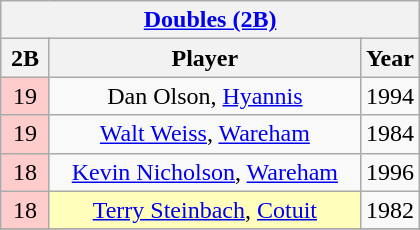<table class="wikitable" style="display: inline-table; margin-right: 20px; text-align:center">
<tr>
<th colspan="3"><a href='#'>Doubles (2B)</a></th>
</tr>
<tr>
<th scope="col" style="width: 25px;">2B</th>
<th scope="col" style="width: 200px;">Player</th>
<th scope="col" style="width: 25px;">Year</th>
</tr>
<tr>
<td bgcolor=#ffcccc>19</td>
<td>Dan Olson, <a href='#'>Hyannis</a></td>
<td>1994</td>
</tr>
<tr>
<td bgcolor=#ffcccc>19</td>
<td><a href='#'>Walt Weiss</a>, <a href='#'>Wareham</a></td>
<td>1984</td>
</tr>
<tr>
<td bgcolor=#ffcccc>18</td>
<td><a href='#'>Kevin Nicholson</a>, <a href='#'>Wareham</a></td>
<td>1996</td>
</tr>
<tr>
<td bgcolor=#ffcccc>18</td>
<td !scope="row" style="background:#ffb;"><a href='#'>Terry Steinbach</a>, <a href='#'>Cotuit</a></td>
<td>1982</td>
</tr>
<tr>
</tr>
</table>
